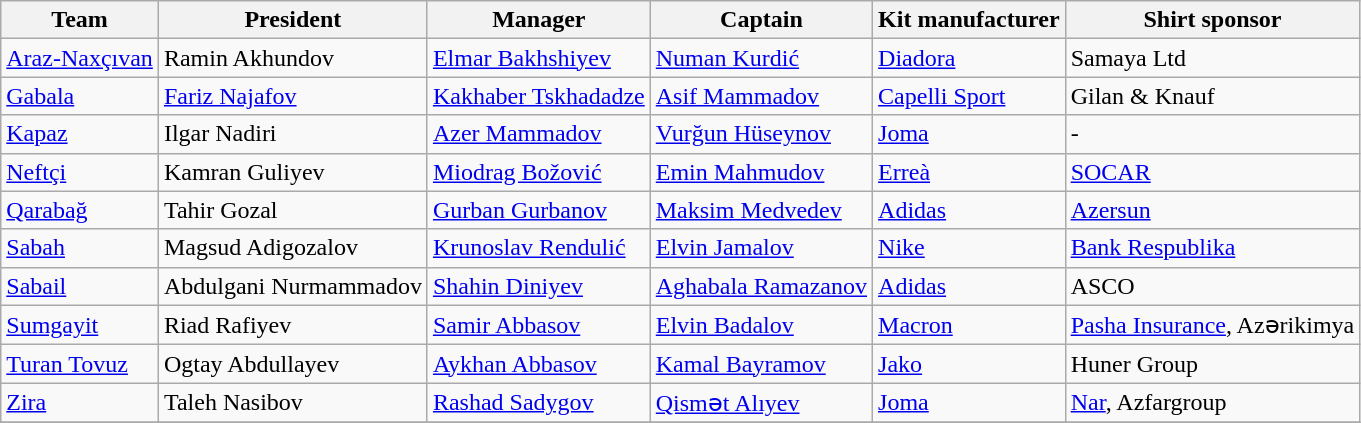<table class="wikitable sortable" style="text-align: left;">
<tr>
<th>Team</th>
<th>President</th>
<th>Manager</th>
<th>Captain</th>
<th>Kit manufacturer</th>
<th>Shirt sponsor</th>
</tr>
<tr>
<td><a href='#'>Araz-Naxçıvan</a></td>
<td> Ramin Akhundov</td>
<td> <a href='#'>Elmar Bakhshiyev</a></td>
<td> <a href='#'>Numan Kurdić</a></td>
<td> <a href='#'>Diadora</a></td>
<td>Samaya Ltd</td>
</tr>
<tr>
<td><a href='#'>Gabala</a></td>
<td> <a href='#'>Fariz Najafov</a></td>
<td> <a href='#'>Kakhaber Tskhadadze</a></td>
<td> <a href='#'>Asif Mammadov</a></td>
<td> <a href='#'>Capelli Sport</a></td>
<td>Gilan & Knauf</td>
</tr>
<tr>
<td><a href='#'>Kapaz</a></td>
<td> Ilgar Nadiri</td>
<td> <a href='#'>Azer Mammadov</a></td>
<td> <a href='#'>Vurğun Hüseynov</a></td>
<td> <a href='#'>Joma</a></td>
<td>-</td>
</tr>
<tr>
<td><a href='#'>Neftçi</a></td>
<td> Kamran Guliyev</td>
<td> <a href='#'>Miodrag Božović</a></td>
<td> <a href='#'>Emin Mahmudov</a></td>
<td> <a href='#'>Erreà</a></td>
<td><a href='#'>SOCAR</a></td>
</tr>
<tr>
<td><a href='#'>Qarabağ</a></td>
<td> Tahir Gozal</td>
<td> <a href='#'>Gurban Gurbanov</a></td>
<td> <a href='#'>Maksim Medvedev</a></td>
<td> <a href='#'>Adidas</a></td>
<td><a href='#'>Azersun</a></td>
</tr>
<tr>
<td><a href='#'>Sabah</a></td>
<td> Magsud Adigozalov</td>
<td> <a href='#'>Krunoslav Rendulić</a></td>
<td> <a href='#'>Elvin Jamalov</a></td>
<td> <a href='#'>Nike</a></td>
<td><a href='#'>Bank Respublika</a></td>
</tr>
<tr>
<td><a href='#'>Sabail</a></td>
<td> Abdulgani Nurmammadov</td>
<td> <a href='#'>Shahin Diniyev</a></td>
<td> <a href='#'>Aghabala Ramazanov</a></td>
<td> <a href='#'>Adidas</a></td>
<td>ASCO</td>
</tr>
<tr>
<td><a href='#'>Sumgayit</a></td>
<td> Riad Rafiyev</td>
<td> <a href='#'>Samir Abbasov</a></td>
<td> <a href='#'>Elvin Badalov</a></td>
<td> <a href='#'>Macron</a></td>
<td><a href='#'>Pasha Insurance</a>, Azərikimya</td>
</tr>
<tr>
<td><a href='#'>Turan Tovuz</a></td>
<td> Ogtay Abdullayev</td>
<td> <a href='#'>Aykhan Abbasov</a></td>
<td> <a href='#'>Kamal Bayramov</a></td>
<td> <a href='#'>Jako</a></td>
<td>Huner Group</td>
</tr>
<tr>
<td><a href='#'>Zira</a></td>
<td> Taleh Nasibov</td>
<td> <a href='#'>Rashad Sadygov</a></td>
<td> <a href='#'>Qismət Alıyev</a></td>
<td> <a href='#'>Joma</a></td>
<td><a href='#'>Nar</a>, Azfargroup</td>
</tr>
<tr>
</tr>
</table>
